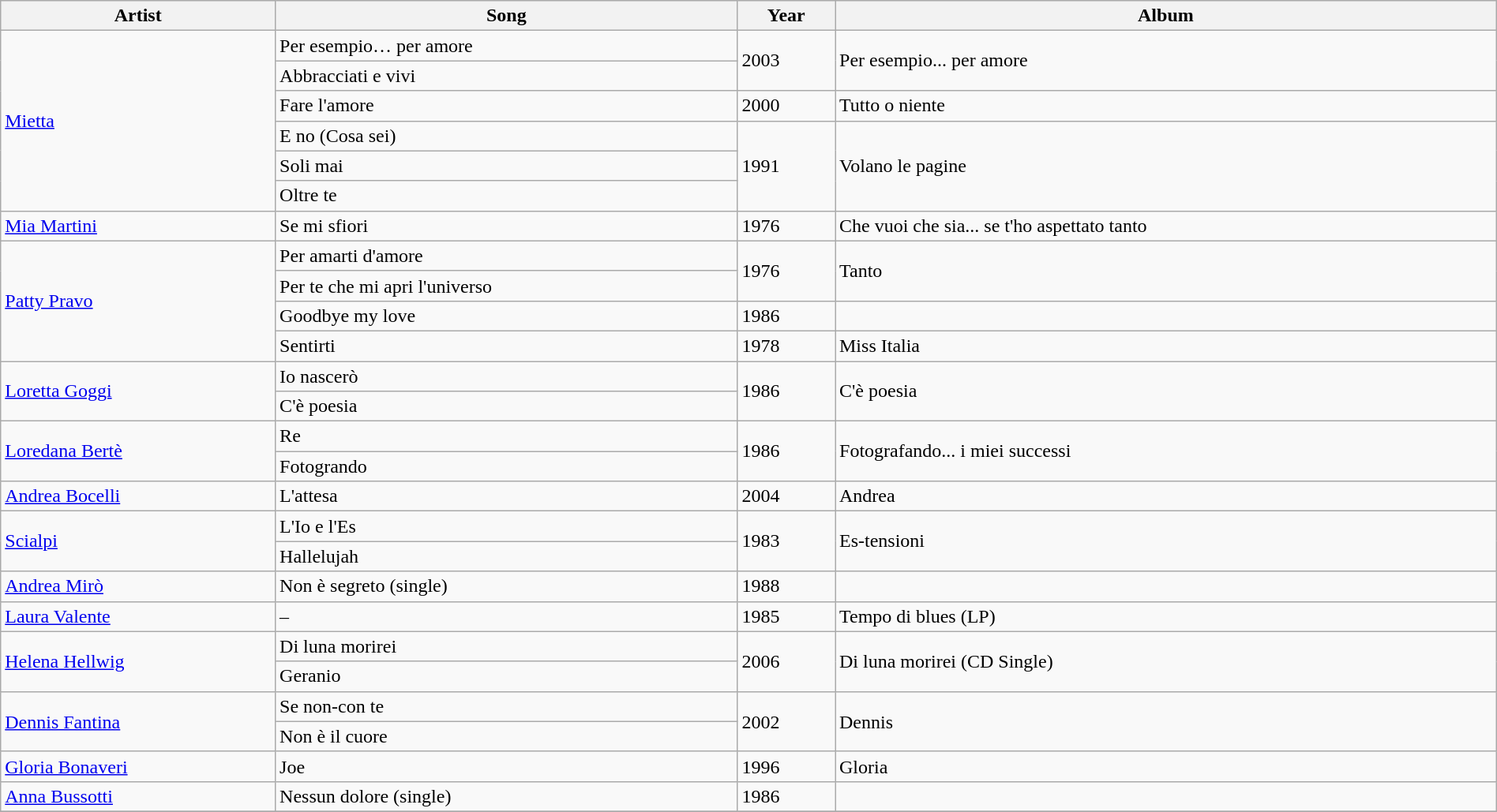<table class="wikitable" style="width:100%;margin:auto;clear:both;">
<tr bgcolor="#EFEFEF">
<th>Artist</th>
<th>Song</th>
<th>Year</th>
<th>Album</th>
</tr>
<tr>
<td rowspan="6"><a href='#'>Mietta</a></td>
<td>Per esempio… per amore</td>
<td rowspan="2">2003</td>
<td rowspan="2">Per esempio... per amore</td>
</tr>
<tr>
<td>Abbracciati e vivi</td>
</tr>
<tr>
<td>Fare l'amore</td>
<td>2000</td>
<td>Tutto o niente</td>
</tr>
<tr>
<td>E no (Cosa sei)</td>
<td rowspan="3">1991</td>
<td rowspan="3">Volano le pagine</td>
</tr>
<tr>
<td>Soli mai</td>
</tr>
<tr>
<td>Oltre te</td>
</tr>
<tr>
<td><a href='#'>Mia Martini</a></td>
<td>Se mi sfiori</td>
<td>1976</td>
<td>Che vuoi che sia... se t'ho aspettato tanto</td>
</tr>
<tr>
<td rowspan="4"><a href='#'>Patty Pravo</a></td>
<td>Per amarti d'amore</td>
<td rowspan="2">1976</td>
<td rowspan="2">Tanto</td>
</tr>
<tr>
<td>Per te che mi apri l'universo</td>
</tr>
<tr>
<td>Goodbye my love</td>
<td>1986</td>
<td></td>
</tr>
<tr>
<td>Sentirti</td>
<td>1978</td>
<td>Miss Italia</td>
</tr>
<tr>
<td rowspan="2"><a href='#'>Loretta Goggi</a></td>
<td>Io nascerò</td>
<td rowspan="2">1986</td>
<td rowspan="2">C'è poesia</td>
</tr>
<tr>
<td>C'è poesia</td>
</tr>
<tr>
<td rowspan="2"><a href='#'>Loredana Bertè</a></td>
<td>Re</td>
<td rowspan="2">1986</td>
<td rowspan="2">Fotografando... i miei successi</td>
</tr>
<tr>
<td>Fotogrando</td>
</tr>
<tr>
<td><a href='#'>Andrea Bocelli</a></td>
<td>L'attesa</td>
<td>2004</td>
<td>Andrea</td>
</tr>
<tr>
<td rowspan="2"><a href='#'>Scialpi</a></td>
<td>L'Io e l'Es</td>
<td rowspan="2">1983</td>
<td rowspan="2">Es-tensioni</td>
</tr>
<tr>
<td>Hallelujah</td>
</tr>
<tr>
<td><a href='#'>Andrea Mirò</a></td>
<td>Non è segreto (single)</td>
<td>1988</td>
<td></td>
</tr>
<tr>
<td><a href='#'>Laura Valente</a></td>
<td>–</td>
<td>1985</td>
<td>Tempo di blues (LP)</td>
</tr>
<tr>
<td rowspan="2"><a href='#'>Helena Hellwig</a></td>
<td>Di luna morirei</td>
<td rowspan="2">2006</td>
<td rowspan="2">Di luna morirei (CD Single)</td>
</tr>
<tr>
<td>Geranio</td>
</tr>
<tr>
<td rowspan="2"><a href='#'>Dennis Fantina</a></td>
<td>Se non-con te</td>
<td rowspan="2">2002</td>
<td rowspan="2">Dennis</td>
</tr>
<tr>
<td>Non è il cuore</td>
</tr>
<tr>
<td><a href='#'>Gloria Bonaveri</a></td>
<td>Joe</td>
<td>1996</td>
<td>Gloria</td>
</tr>
<tr>
<td><a href='#'>Anna Bussotti</a></td>
<td>Nessun dolore (single)</td>
<td>1986</td>
<td></td>
</tr>
<tr>
</tr>
</table>
